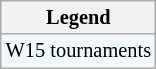<table class=wikitable style="font-size:85%">
<tr>
<th>Legend</th>
</tr>
<tr style="background:#f0f8ff;">
<td>W15 tournaments</td>
</tr>
</table>
